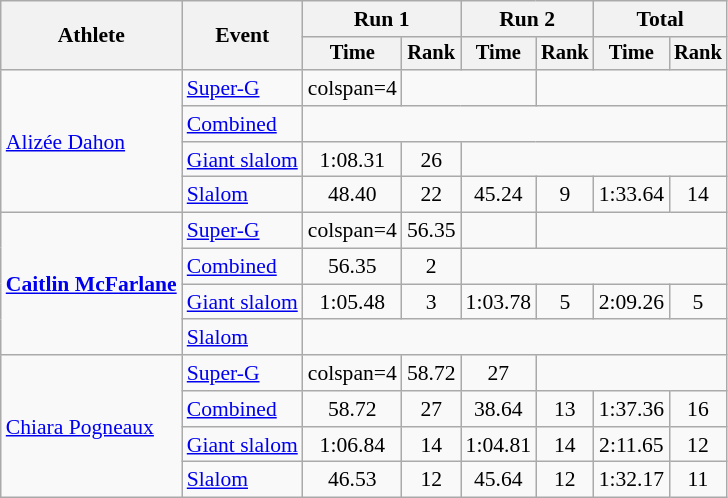<table class="wikitable" style="font-size:90%">
<tr>
<th rowspan=2>Athlete</th>
<th rowspan=2>Event</th>
<th colspan=2>Run 1</th>
<th colspan=2>Run 2</th>
<th colspan=2>Total</th>
</tr>
<tr style="font-size:95%">
<th>Time</th>
<th>Rank</th>
<th>Time</th>
<th>Rank</th>
<th>Time</th>
<th>Rank</th>
</tr>
<tr align=center>
<td align="left" rowspan="4"><a href='#'>Alizée Dahon</a></td>
<td align="left"><a href='#'>Super-G</a></td>
<td>colspan=4</td>
<td colspan=2></td>
</tr>
<tr align=center>
<td align="left"><a href='#'>Combined</a></td>
<td colspan=6></td>
</tr>
<tr align=center>
<td align="left"><a href='#'>Giant slalom</a></td>
<td>1:08.31</td>
<td>26</td>
<td colspan=4></td>
</tr>
<tr align=center>
<td align="left"><a href='#'>Slalom</a></td>
<td>48.40</td>
<td>22</td>
<td>45.24</td>
<td>9</td>
<td>1:33.64</td>
<td>14</td>
</tr>
<tr align=center>
<td align="left" rowspan="4"><strong><a href='#'>Caitlin McFarlane</a></strong></td>
<td align="left"><a href='#'>Super-G</a></td>
<td>colspan=4</td>
<td>56.35</td>
<td><strong></strong></td>
</tr>
<tr align=center>
<td align="left"><a href='#'>Combined</a></td>
<td>56.35</td>
<td>2</td>
<td colspan=4></td>
</tr>
<tr align=center>
<td align="left"><a href='#'>Giant slalom</a></td>
<td>1:05.48</td>
<td>3</td>
<td>1:03.78</td>
<td>5</td>
<td>2:09.26</td>
<td>5</td>
</tr>
<tr>
<td align="left"><a href='#'>Slalom</a></td>
<td colspan=6></td>
</tr>
<tr align=center>
<td align="left" rowspan="4"><a href='#'>Chiara Pogneaux</a></td>
<td align="left"><a href='#'>Super-G</a></td>
<td>colspan=4</td>
<td>58.72</td>
<td>27</td>
</tr>
<tr align=center>
<td align="left"><a href='#'>Combined</a></td>
<td>58.72</td>
<td>27</td>
<td>38.64</td>
<td>13</td>
<td>1:37.36</td>
<td>16</td>
</tr>
<tr align=center>
<td align="left"><a href='#'>Giant slalom</a></td>
<td>1:06.84</td>
<td>14</td>
<td>1:04.81</td>
<td>14</td>
<td>2:11.65</td>
<td>12</td>
</tr>
<tr align=center>
<td align="left"><a href='#'>Slalom</a></td>
<td>46.53</td>
<td>12</td>
<td>45.64</td>
<td>12</td>
<td>1:32.17</td>
<td>11</td>
</tr>
</table>
